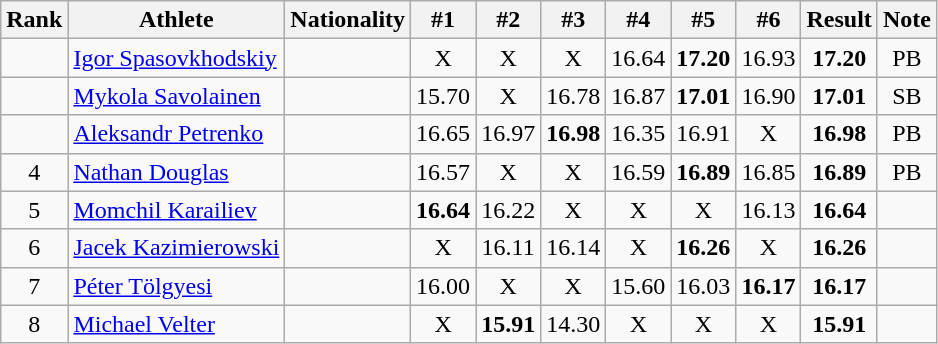<table class="wikitable" style="text-align:center">
<tr>
<th>Rank</th>
<th>Athlete</th>
<th>Nationality</th>
<th>#1</th>
<th>#2</th>
<th>#3</th>
<th>#4</th>
<th>#5</th>
<th>#6</th>
<th>Result</th>
<th>Note</th>
</tr>
<tr>
<td></td>
<td align=left><a href='#'>Igor Spasovkhodskiy</a></td>
<td align=left></td>
<td>X</td>
<td>X</td>
<td>X</td>
<td>16.64</td>
<td><strong>17.20</strong></td>
<td>16.93</td>
<td><strong>17.20</strong></td>
<td>PB</td>
</tr>
<tr>
<td></td>
<td align=left><a href='#'>Mykola Savolainen</a></td>
<td align=left></td>
<td>15.70</td>
<td>X</td>
<td>16.78</td>
<td>16.87</td>
<td><strong>17.01</strong></td>
<td>16.90</td>
<td><strong>17.01</strong></td>
<td>SB</td>
</tr>
<tr>
<td></td>
<td align=left><a href='#'>Aleksandr Petrenko</a></td>
<td align=left></td>
<td>16.65</td>
<td>16.97</td>
<td><strong>16.98</strong></td>
<td>16.35</td>
<td>16.91</td>
<td>X</td>
<td><strong>16.98</strong></td>
<td>PB</td>
</tr>
<tr>
<td>4</td>
<td align=left><a href='#'>Nathan Douglas</a></td>
<td align=left></td>
<td>16.57</td>
<td>X</td>
<td>X</td>
<td>16.59</td>
<td><strong>16.89</strong></td>
<td>16.85</td>
<td><strong>16.89</strong></td>
<td>PB</td>
</tr>
<tr>
<td>5</td>
<td align=left><a href='#'>Momchil Karailiev</a></td>
<td align=left></td>
<td><strong>16.64</strong></td>
<td>16.22</td>
<td>X</td>
<td>X</td>
<td>X</td>
<td>16.13</td>
<td><strong>16.64</strong></td>
<td></td>
</tr>
<tr>
<td>6</td>
<td align=left><a href='#'>Jacek Kazimierowski</a></td>
<td align=left></td>
<td>X</td>
<td>16.11</td>
<td>16.14</td>
<td>X</td>
<td><strong>16.26</strong></td>
<td>X</td>
<td><strong>16.26</strong></td>
<td></td>
</tr>
<tr>
<td>7</td>
<td align=left><a href='#'>Péter Tölgyesi</a></td>
<td align=left></td>
<td>16.00</td>
<td>X</td>
<td>X</td>
<td>15.60</td>
<td>16.03</td>
<td><strong>16.17</strong></td>
<td><strong>16.17</strong></td>
<td></td>
</tr>
<tr>
<td>8</td>
<td align=left><a href='#'>Michael Velter</a></td>
<td align=left></td>
<td>X</td>
<td><strong>15.91</strong></td>
<td>14.30</td>
<td>X</td>
<td>X</td>
<td>X</td>
<td><strong>15.91</strong></td>
<td></td>
</tr>
</table>
